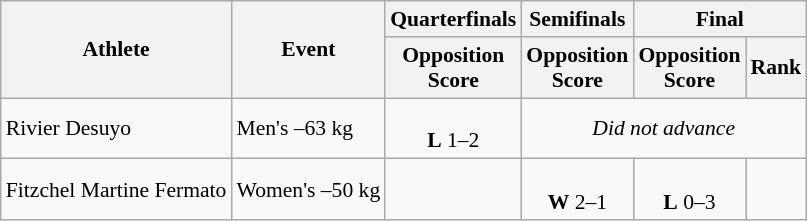<table class="wikitable" style="font-size:90%">
<tr>
<th rowspan=2>Athlete</th>
<th rowspan=2>Event</th>
<th>Quarterfinals</th>
<th>Semifinals</th>
<th colspan=2>Final</th>
</tr>
<tr style="font-size:95">
<th>Opposition<br>Score</th>
<th>Opposition<br>Score</th>
<th>Opposition<br>Score</th>
<th>Rank</th>
</tr>
<tr align=center>
<td align=left>Rivier Desuyo</td>
<td align=left>Men's –63 kg</td>
<td><br><strong>L</strong> 1–2</td>
<td colspan=3><em>Did not advance</em></td>
</tr>
<tr align=center>
<td align=left>Fitzchel Martine Fermato</td>
<td align=left>Women's –50 kg</td>
<td></td>
<td><br><strong>W</strong> 2–1</td>
<td><br><strong>L</strong> 0–3</td>
<td></td>
</tr>
</table>
